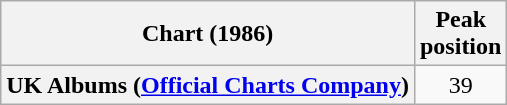<table class="wikitable plainrowheaders">
<tr>
<th scope="col">Chart (1986)</th>
<th scope="col">Peak<br>position</th>
</tr>
<tr>
<th scope="row">UK Albums (<a href='#'>Official Charts Company</a>)</th>
<td style="text-align:center;">39</td>
</tr>
</table>
